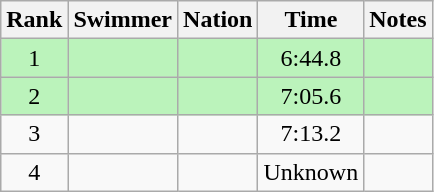<table class="wikitable sortable" style="text-align:center">
<tr>
<th>Rank</th>
<th>Swimmer</th>
<th>Nation</th>
<th>Time</th>
<th>Notes</th>
</tr>
<tr style="background:#bbf3bb;">
<td>1</td>
<td align=left></td>
<td align=left></td>
<td>6:44.8</td>
<td></td>
</tr>
<tr style="background:#bbf3bb;">
<td>2</td>
<td align=left></td>
<td align=left></td>
<td>7:05.6</td>
<td></td>
</tr>
<tr>
<td>3</td>
<td align=left></td>
<td align=left></td>
<td>7:13.2</td>
<td></td>
</tr>
<tr>
<td>4</td>
<td align=left></td>
<td align=left></td>
<td>Unknown</td>
<td></td>
</tr>
</table>
